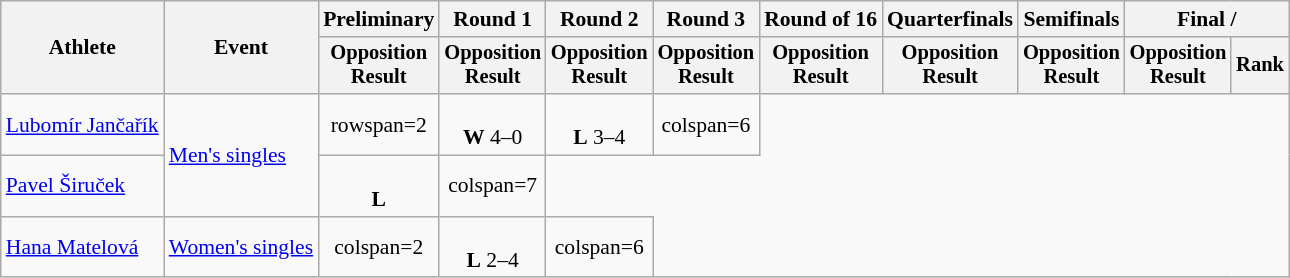<table class="wikitable" style="font-size:90%;">
<tr>
<th rowspan=2>Athlete</th>
<th rowspan=2>Event</th>
<th>Preliminary</th>
<th>Round 1</th>
<th>Round 2</th>
<th>Round 3</th>
<th>Round of 16</th>
<th>Quarterfinals</th>
<th>Semifinals</th>
<th colspan=2>Final / </th>
</tr>
<tr style="font-size:95%">
<th>Opposition<br>Result</th>
<th>Opposition<br>Result</th>
<th>Opposition<br>Result</th>
<th>Opposition<br>Result</th>
<th>Opposition<br>Result</th>
<th>Opposition<br>Result</th>
<th>Opposition<br>Result</th>
<th>Opposition<br>Result</th>
<th>Rank</th>
</tr>
<tr align=center>
<td align=left><a href='#'>Lubomír Jančařík</a></td>
<td align=left rowspan=2><a href='#'>Men's singles</a></td>
<td>rowspan=2 </td>
<td><br><strong>W</strong> 4–0</td>
<td><br><strong>L</strong> 3–4</td>
<td>colspan=6 </td>
</tr>
<tr align=center>
<td align=left><a href='#'>Pavel Širuček</a></td>
<td><br><strong>L</strong> </td>
<td>colspan=7 </td>
</tr>
<tr align=center>
<td align=left><a href='#'>Hana Matelová</a></td>
<td align=left><a href='#'>Women's singles</a></td>
<td>colspan=2 </td>
<td><br><strong>L</strong> 2–4</td>
<td>colspan=6 </td>
</tr>
</table>
